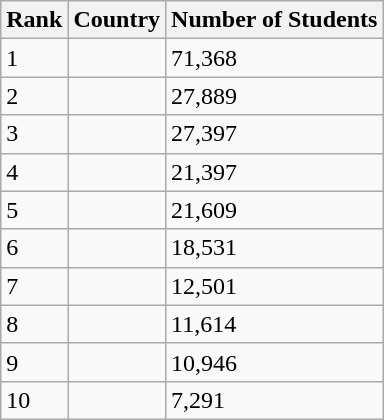<table class="wikitable sortable">
<tr>
<th>Rank</th>
<th>Country</th>
<th>Number of Students</th>
</tr>
<tr>
<td>1</td>
<td></td>
<td>71,368</td>
</tr>
<tr>
<td>2</td>
<td></td>
<td>27,889</td>
</tr>
<tr>
<td>3</td>
<td></td>
<td>27,397</td>
</tr>
<tr>
<td>4</td>
<td></td>
<td>21,397</td>
</tr>
<tr>
<td>5</td>
<td></td>
<td>21,609</td>
</tr>
<tr>
<td>6</td>
<td></td>
<td>18,531</td>
</tr>
<tr>
<td>7</td>
<td></td>
<td>12,501</td>
</tr>
<tr>
<td>8</td>
<td></td>
<td>11,614</td>
</tr>
<tr>
<td>9</td>
<td></td>
<td>10,946</td>
</tr>
<tr>
<td>10</td>
<td></td>
<td>7,291</td>
</tr>
</table>
